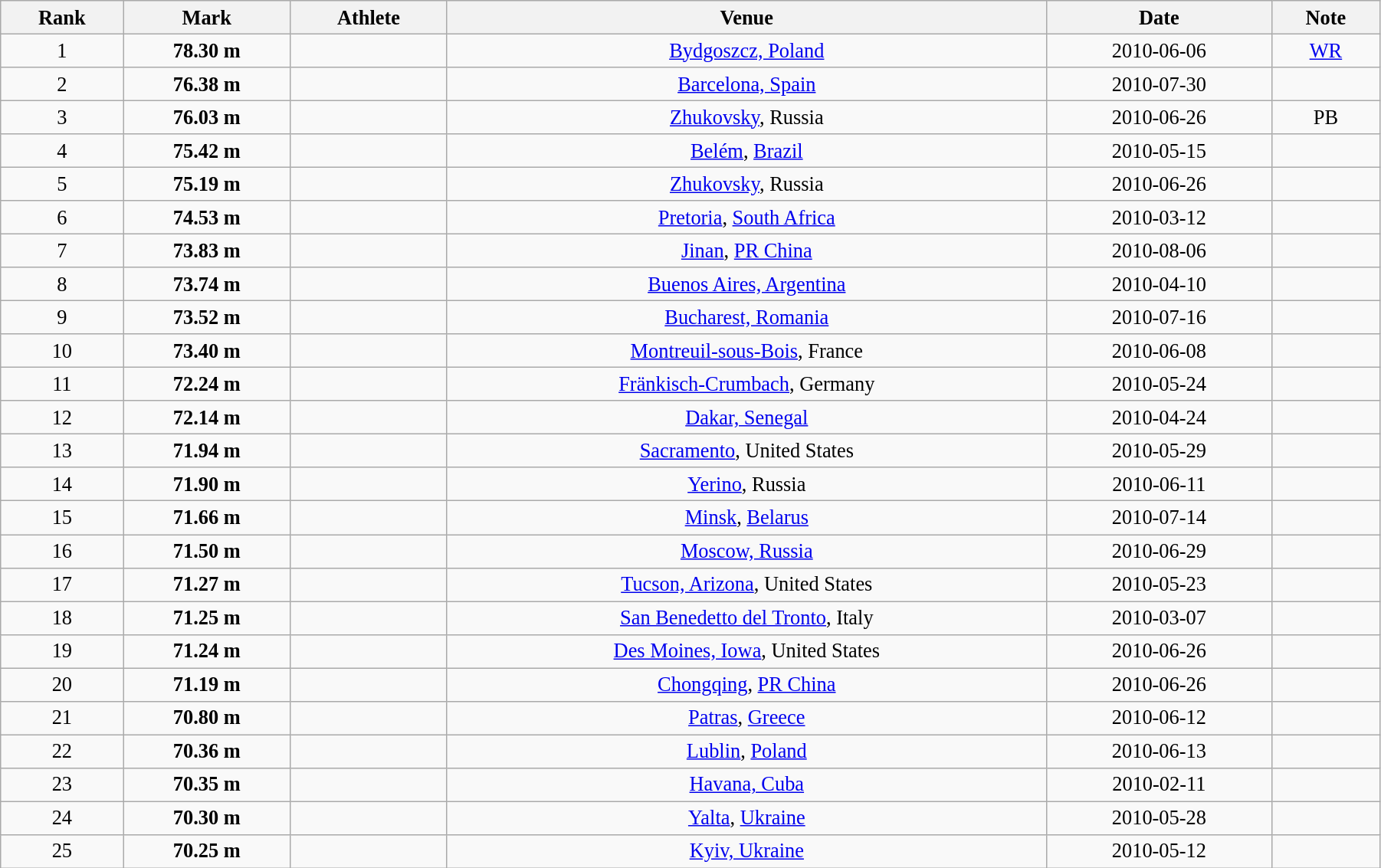<table class="wikitable" style=" text-align:center; font-size:110%;" width="95%">
<tr>
<th>Rank</th>
<th>Mark</th>
<th>Athlete</th>
<th>Venue</th>
<th>Date</th>
<th>Note</th>
</tr>
<tr>
<td>1</td>
<td><strong>78.30 m</strong></td>
<td align=left></td>
<td><a href='#'>Bydgoszcz, Poland</a></td>
<td>2010-06-06</td>
<td><a href='#'>WR</a></td>
</tr>
<tr>
<td>2</td>
<td><strong>76.38 m</strong></td>
<td align=left></td>
<td><a href='#'>Barcelona, Spain</a></td>
<td>2010-07-30</td>
<td></td>
</tr>
<tr>
<td>3</td>
<td><strong>76.03 m</strong></td>
<td align=left></td>
<td><a href='#'>Zhukovsky</a>, Russia</td>
<td>2010-06-26</td>
<td>PB</td>
</tr>
<tr>
<td>4</td>
<td><strong>75.42 m</strong></td>
<td align=left></td>
<td><a href='#'>Belém</a>, <a href='#'>Brazil</a></td>
<td>2010-05-15</td>
<td></td>
</tr>
<tr>
<td>5</td>
<td><strong>75.19 m</strong></td>
<td align=left></td>
<td><a href='#'>Zhukovsky</a>, Russia</td>
<td>2010-06-26</td>
<td></td>
</tr>
<tr>
<td>6</td>
<td><strong>74.53 m</strong></td>
<td align=left></td>
<td><a href='#'>Pretoria</a>, <a href='#'>South Africa</a></td>
<td>2010-03-12</td>
<td></td>
</tr>
<tr>
<td>7</td>
<td><strong>73.83 m</strong></td>
<td align=left></td>
<td><a href='#'>Jinan</a>, <a href='#'>PR China</a></td>
<td>2010-08-06</td>
<td></td>
</tr>
<tr>
<td>8</td>
<td><strong>73.74 m</strong></td>
<td align=left></td>
<td><a href='#'>Buenos Aires, Argentina</a></td>
<td>2010-04-10</td>
<td></td>
</tr>
<tr>
<td>9</td>
<td><strong>73.52 m</strong></td>
<td align=left></td>
<td><a href='#'>Bucharest, Romania</a></td>
<td>2010-07-16</td>
<td></td>
</tr>
<tr>
<td>10</td>
<td><strong>73.40 m</strong></td>
<td align=left></td>
<td><a href='#'>Montreuil-sous-Bois</a>, France</td>
<td>2010-06-08</td>
<td></td>
</tr>
<tr>
<td>11</td>
<td><strong>72.24 m</strong></td>
<td align=left></td>
<td><a href='#'>Fränkisch-Crumbach</a>, Germany</td>
<td>2010-05-24</td>
<td></td>
</tr>
<tr>
<td>12</td>
<td><strong>72.14 m</strong></td>
<td align=left></td>
<td><a href='#'>Dakar, Senegal</a></td>
<td>2010-04-24</td>
<td></td>
</tr>
<tr>
<td>13</td>
<td><strong>71.94 m</strong></td>
<td align=left></td>
<td><a href='#'>Sacramento</a>, United States</td>
<td>2010-05-29</td>
<td></td>
</tr>
<tr>
<td>14</td>
<td><strong>71.90 m</strong></td>
<td align=left></td>
<td><a href='#'>Yerino</a>, Russia</td>
<td>2010-06-11</td>
<td></td>
</tr>
<tr>
<td>15</td>
<td><strong>71.66 m</strong></td>
<td align=left></td>
<td><a href='#'>Minsk</a>, <a href='#'>Belarus</a></td>
<td>2010-07-14</td>
<td></td>
</tr>
<tr>
<td>16</td>
<td><strong>71.50 m</strong></td>
<td align=left></td>
<td><a href='#'>Moscow, Russia</a></td>
<td>2010-06-29</td>
<td></td>
</tr>
<tr>
<td>17</td>
<td><strong>71.27 m</strong></td>
<td align=left></td>
<td><a href='#'>Tucson, Arizona</a>, United States</td>
<td>2010-05-23</td>
<td></td>
</tr>
<tr>
<td>18</td>
<td><strong>71.25 m</strong></td>
<td align=left></td>
<td><a href='#'>San Benedetto del Tronto</a>, Italy</td>
<td>2010-03-07</td>
<td></td>
</tr>
<tr>
<td>19</td>
<td><strong>71.24 m</strong></td>
<td align=left></td>
<td><a href='#'>Des Moines, Iowa</a>, United States</td>
<td>2010-06-26</td>
<td></td>
</tr>
<tr>
<td>20</td>
<td><strong>71.19 m</strong></td>
<td align=left></td>
<td><a href='#'>Chongqing</a>, <a href='#'>PR China</a></td>
<td>2010-06-26</td>
<td></td>
</tr>
<tr>
<td>21</td>
<td><strong>70.80 m</strong></td>
<td align=left></td>
<td><a href='#'>Patras</a>, <a href='#'>Greece</a></td>
<td>2010-06-12</td>
<td></td>
</tr>
<tr>
<td>22</td>
<td><strong>70.36 m</strong></td>
<td align=left></td>
<td><a href='#'>Lublin</a>, <a href='#'>Poland</a></td>
<td>2010-06-13</td>
<td></td>
</tr>
<tr>
<td>23</td>
<td><strong>70.35 m</strong></td>
<td align=left></td>
<td><a href='#'>Havana, Cuba</a></td>
<td>2010-02-11</td>
<td></td>
</tr>
<tr>
<td>24</td>
<td><strong>70.30 m</strong></td>
<td align=left></td>
<td><a href='#'>Yalta</a>, <a href='#'>Ukraine</a></td>
<td>2010-05-28</td>
<td></td>
</tr>
<tr>
<td>25</td>
<td><strong>70.25 m</strong></td>
<td align=left></td>
<td><a href='#'>Kyiv, Ukraine</a></td>
<td>2010-05-12</td>
<td></td>
</tr>
</table>
